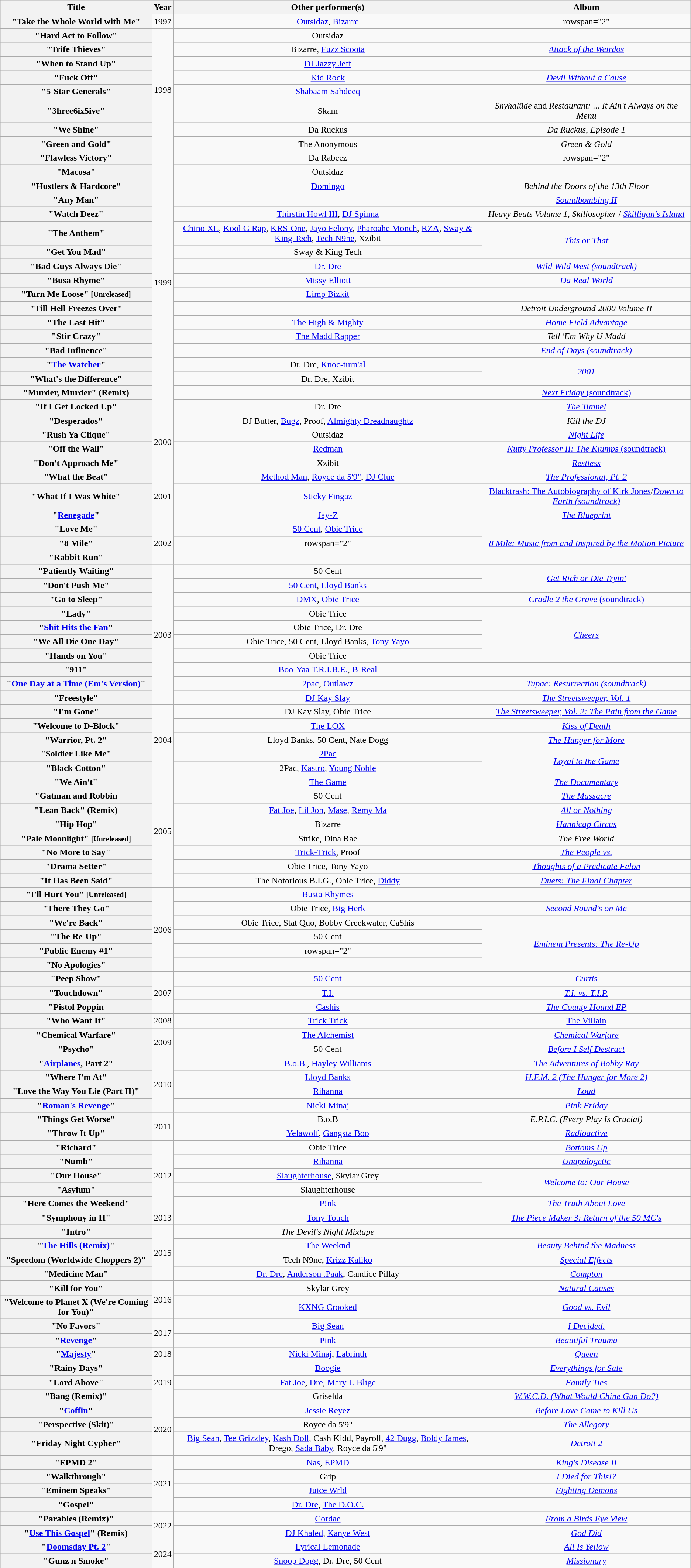<table class="wikitable plainrowheaders" style="text-align:center;">
<tr>
<th scope="col" style, ="width:20em;">Title</th>
<th scope="col">Year</th>
<th scope="col">Other performer(s)</th>
<th scope="col">Album</th>
</tr>
<tr>
<th scope="row">"Take the Whole World with Me"</th>
<td>1997</td>
<td><a href='#'>Outsidaz</a>, <a href='#'>Bizarre</a></td>
<td>rowspan="2" </td>
</tr>
<tr>
<th scope="row">"Hard Act to Follow"</th>
<td rowspan="8">1998</td>
<td>Outsidaz</td>
</tr>
<tr>
<th scope="row">"Trife Thieves"</th>
<td>Bizarre, <a href='#'>Fuzz Scoota</a></td>
<td><em><a href='#'>Attack of the Weirdos</a></em></td>
</tr>
<tr>
<th scope="row">"When to Stand Up"</th>
<td><a href='#'>DJ Jazzy Jeff</a></td>
<td></td>
</tr>
<tr>
<th scope="row">"Fuck Off"</th>
<td><a href='#'>Kid Rock</a></td>
<td><em><a href='#'>Devil Without a Cause</a></em></td>
</tr>
<tr>
<th scope="row">"5-Star Generals"</th>
<td><a href='#'>Shabaam Sahdeeq</a></td>
<td></td>
</tr>
<tr>
<th scope="row">"3hree6ix5ive"</th>
<td>Skam</td>
<td><em>Shyhalüde</em> and <em>Restaurant: ... It Ain't Always on the Menu</em></td>
</tr>
<tr>
<th scope="row">"We Shine"</th>
<td>Da Ruckus</td>
<td><em>Da Ruckus, Episode 1</em></td>
</tr>
<tr>
<th scope="row">"Green and Gold"</th>
<td>The Anonymous</td>
<td><em>Green & Gold</em></td>
</tr>
<tr>
<th scope="row">"Flawless Victory"</th>
<td rowspan="18">1999</td>
<td>Da Rabeez</td>
<td>rowspan="2" </td>
</tr>
<tr>
<th scope="row">"Macosa"</th>
<td>Outsidaz</td>
</tr>
<tr>
<th scope="row">"Hustlers & Hardcore"</th>
<td><a href='#'>Domingo</a></td>
<td><em>Behind the Doors of the 13th Floor</em></td>
</tr>
<tr>
<th scope="row">"Any Man"</th>
<td></td>
<td><em><a href='#'>Soundbombing II</a></em></td>
</tr>
<tr>
<th scope="row">"Watch Deez"</th>
<td><a href='#'>Thirstin Howl III</a>, <a href='#'>DJ Spinna</a></td>
<td><em>Heavy Beats Volume 1,</em> <em>Skillosopher</em> / <em><a href='#'>Skilligan's Island</a></em></td>
</tr>
<tr>
<th scope="row">"The Anthem"</th>
<td><a href='#'>Chino XL</a>, <a href='#'>Kool G Rap</a>, <a href='#'>KRS-One</a>, <a href='#'>Jayo Felony</a>, <a href='#'>Pharoahe Monch</a>, <a href='#'>RZA</a>, <a href='#'>Sway & King Tech</a>, <a href='#'>Tech N9ne</a>, Xzibit</td>
<td rowspan="2"><em><a href='#'>This or That</a></em></td>
</tr>
<tr>
<th scope="row">"Get You Mad"</th>
<td>Sway & King Tech</td>
</tr>
<tr>
<th scope="row">"Bad Guys Always Die"</th>
<td><a href='#'>Dr. Dre</a></td>
<td><em><a href='#'>Wild Wild West (soundtrack)</a></em></td>
</tr>
<tr>
<th scope="row">"Busa Rhyme"</th>
<td><a href='#'>Missy Elliott</a></td>
<td><em><a href='#'>Da Real World</a></em></td>
</tr>
<tr>
<th scope="row">"Turn Me Loose" <small>[Unreleased]</small></th>
<td><a href='#'>Limp Bizkit</a></td>
<td></td>
</tr>
<tr>
<th scope="row">"Till Hell Freezes Over"</th>
<td></td>
<td><em>Detroit Underground 2000 Volume II</em></td>
</tr>
<tr>
<th scope="row">"The Last Hit"</th>
<td><a href='#'>The High & Mighty</a></td>
<td><em><a href='#'>Home Field Advantage</a></em></td>
</tr>
<tr>
<th scope="row">"Stir Crazy"</th>
<td><a href='#'>The Madd Rapper</a></td>
<td><em>Tell 'Em Why U Madd</em></td>
</tr>
<tr>
<th scope="row">"Bad Influence"</th>
<td></td>
<td><a href='#'><em>End of Days (soundtrack)</em></a></td>
</tr>
<tr>
<th scope="row">"<a href='#'>The Watcher</a>"</th>
<td>Dr. Dre, <a href='#'>Knoc-turn'al</a></td>
<td rowspan="2"><em><a href='#'>2001</a></em></td>
</tr>
<tr>
<th scope="row">"What's the Difference"</th>
<td>Dr. Dre, Xzibit</td>
</tr>
<tr>
<th scope="row">"Murder, Murder" (Remix)</th>
<td></td>
<td><a href='#'><em>Next Friday</em> (soundtrack)</a></td>
</tr>
<tr>
<th scope="row">"If I Get Locked Up"</th>
<td>Dr. Dre</td>
<td><em><a href='#'>The Tunnel</a></em></td>
</tr>
<tr>
<th scope="row">"Desperados"</th>
<td rowspan="4">2000</td>
<td>DJ Butter, <a href='#'>Bugz</a>, Proof, <a href='#'>Almighty Dreadnaughtz</a></td>
<td><em>Kill the DJ</em></td>
</tr>
<tr>
<th scope="row">"Rush Ya Clique"</th>
<td>Outsidaz</td>
<td><em><a href='#'>Night Life</a></em></td>
</tr>
<tr>
<th scope="row">"Off the Wall"</th>
<td><a href='#'>Redman</a></td>
<td><a href='#'><em>Nutty Professor II: The Klumps</em> (soundtrack)</a></td>
</tr>
<tr>
<th scope="row">"Don't Approach Me"</th>
<td>Xzibit</td>
<td><em><a href='#'>Restless</a></em></td>
</tr>
<tr>
<th scope="row">"What the Beat"</th>
<td rowspan="3">2001</td>
<td><a href='#'>Method Man</a>, <a href='#'>Royce da 5'9"</a>, <a href='#'>DJ Clue</a></td>
<td><em><a href='#'>The Professional, Pt. 2</a></em></td>
</tr>
<tr>
<th scope="row">"What If I Was White"</th>
<td><a href='#'>Sticky Fingaz</a></td>
<td><a href='#'>Blacktrash: The Autobiography of Kirk Jones</a>/<em><a href='#'>Down to Earth (soundtrack)</a></em></td>
</tr>
<tr>
<th scope="row">"<a href='#'>Renegade</a>"</th>
<td><a href='#'>Jay-Z</a></td>
<td><em><a href='#'>The Blueprint</a></em></td>
</tr>
<tr>
<th scope="row">"Love Me"</th>
<td rowspan="3">2002</td>
<td><a href='#'>50 Cent</a>, <a href='#'>Obie Trice</a></td>
<td rowspan="3"><em><a href='#'>8 Mile: Music from and Inspired by the Motion Picture</a></em></td>
</tr>
<tr>
<th scope="row">"8 Mile"</th>
<td>rowspan="2" </td>
</tr>
<tr>
<th scope="row">"Rabbit Run"</th>
</tr>
<tr>
<th scope="row">"Patiently Waiting"</th>
<td rowspan="10">2003</td>
<td>50 Cent</td>
<td rowspan="2"><em><a href='#'>Get Rich or Die Tryin'</a></em></td>
</tr>
<tr>
<th scope="row">"Don't Push Me"</th>
<td><a href='#'>50 Cent</a>, <a href='#'>Lloyd Banks</a></td>
</tr>
<tr>
<th scope="row">"Go to Sleep"</th>
<td><a href='#'>DMX</a>, <a href='#'>Obie Trice</a></td>
<td><a href='#'><em>Cradle 2 the Grave</em> (soundtrack)</a></td>
</tr>
<tr>
<th scope="row">"Lady"</th>
<td>Obie Trice</td>
<td rowspan="4"><em><a href='#'>Cheers</a></em></td>
</tr>
<tr>
<th scope="row">"<a href='#'>Shit Hits the Fan</a>"</th>
<td>Obie Trice, Dr. Dre</td>
</tr>
<tr>
<th scope="row">"We All Die One Day"</th>
<td>Obie Trice, 50 Cent, Lloyd Banks, <a href='#'>Tony Yayo</a></td>
</tr>
<tr>
<th scope="row">"Hands on You"</th>
<td>Obie Trice</td>
</tr>
<tr>
<th scope="row">"911"</th>
<td><a href='#'>Boo-Yaa T.R.I.B.E.</a>, <a href='#'>B-Real</a></td>
<td></td>
</tr>
<tr>
<th scope="row">"<a href='#'>One Day at a Time (Em's Version)</a>"</th>
<td><a href='#'>2pac</a>, <a href='#'>Outlawz</a></td>
<td><em><a href='#'>Tupac: Resurrection (soundtrack)</a></em></td>
</tr>
<tr>
<th scope="row">"Freestyle"</th>
<td><a href='#'>DJ Kay Slay</a></td>
<td><em><a href='#'>The Streetsweeper, Vol. 1</a></em></td>
</tr>
<tr>
<th scope="row">"I'm Gone"</th>
<td rowspan="5">2004</td>
<td>DJ Kay Slay, Obie Trice</td>
<td><em><a href='#'>The Streetsweeper, Vol. 2: The Pain from the Game</a></em></td>
</tr>
<tr>
<th scope="row">"Welcome to D-Block"</th>
<td><a href='#'>The LOX</a></td>
<td><em><a href='#'>Kiss of Death</a></em></td>
</tr>
<tr>
<th scope="row">"Warrior, Pt. 2"</th>
<td>Lloyd Banks, 50 Cent, Nate Dogg</td>
<td><em><a href='#'>The Hunger for More</a></em></td>
</tr>
<tr>
<th scope="row">"Soldier Like Me"</th>
<td><a href='#'>2Pac</a></td>
<td rowspan="2"><em><a href='#'>Loyal to the Game</a></em></td>
</tr>
<tr>
<th scope="row">"Black Cotton"</th>
<td>2Pac, <a href='#'>Kastro</a>, <a href='#'>Young Noble</a></td>
</tr>
<tr>
<th scope="row">"We Ain't"</th>
<td rowspan="8">2005</td>
<td><a href='#'>The Game</a></td>
<td><em><a href='#'>The Documentary</a></em></td>
</tr>
<tr>
<th scope="row">"Gatman and Robbin</th>
<td>50 Cent</td>
<td><em><a href='#'>The Massacre</a></em></td>
</tr>
<tr>
<th scope="row">"Lean Back" (Remix)</th>
<td><a href='#'>Fat Joe</a>, <a href='#'>Lil Jon</a>, <a href='#'>Mase</a>, <a href='#'>Remy Ma</a></td>
<td><em><a href='#'>All or Nothing</a></em></td>
</tr>
<tr>
<th scope="row">"Hip Hop"</th>
<td>Bizarre</td>
<td><em><a href='#'>Hannicap Circus</a></em></td>
</tr>
<tr>
<th scope="row">"Pale Moonlight" <small>[Unreleased]</small></th>
<td>Strike, Dina Rae</td>
<td><em>The Free World</em></td>
</tr>
<tr>
<th scope="row">"No More to Say"</th>
<td><a href='#'>Trick-Trick</a>, Proof</td>
<td><em><a href='#'>The People vs.</a></em></td>
</tr>
<tr>
<th scope="row">"Drama Setter"</th>
<td>Obie Trice, Tony Yayo</td>
<td><em><a href='#'>Thoughts of a Predicate Felon</a></em></td>
</tr>
<tr>
<th scope="row">"It Has Been Said"</th>
<td>The Notorious B.I.G., Obie Trice, <a href='#'>Diddy</a></td>
<td><em><a href='#'>Duets: The Final Chapter</a></em></td>
</tr>
<tr>
<th scope="row">"I'll Hurt You" <small>[Unreleased]</small></th>
<td rowspan="6">2006</td>
<td><a href='#'>Busta Rhymes</a></td>
<td></td>
</tr>
<tr>
<th scope="row">"There They Go"</th>
<td>Obie Trice, <a href='#'>Big Herk</a></td>
<td><em><a href='#'>Second Round's on Me</a></em></td>
</tr>
<tr>
<th scope="row">"We're Back"</th>
<td>Obie Trice, Stat Quo, Bobby Creekwater, Ca$his</td>
<td rowspan="4"><em><a href='#'>Eminem Presents: The Re-Up</a></em></td>
</tr>
<tr>
<th scope="row">"The Re-Up"</th>
<td>50 Cent</td>
</tr>
<tr>
<th scope="row">"Public Enemy #1"</th>
<td>rowspan="2" </td>
</tr>
<tr>
<th scope="row">"No Apologies"</th>
</tr>
<tr>
<th scope="row">"Peep Show"</th>
<td rowspan="3">2007</td>
<td><a href='#'>50 Cent</a></td>
<td><em><a href='#'>Curtis</a></em></td>
</tr>
<tr>
<th scope="row">"Touchdown"</th>
<td><a href='#'>T.I.</a></td>
<td><em><a href='#'>T.I. vs. T.I.P.</a></em></td>
</tr>
<tr>
<th scope="row">"Pistol Poppin</th>
<td><a href='#'>Cashis</a></td>
<td><em><a href='#'>The County Hound EP</a></em></td>
</tr>
<tr>
<th scope="row">"Who Want It"</th>
<td>2008</td>
<td><a href='#'>Trick Trick</a></td>
<td><a href='#'>The Villain</a></td>
</tr>
<tr>
<th scope="row">"Chemical Warfare"</th>
<td rowspan="2">2009</td>
<td><a href='#'>The Alchemist</a></td>
<td><em><a href='#'>Chemical Warfare</a></em></td>
</tr>
<tr>
<th scope="row">"Psycho"</th>
<td>50 Cent</td>
<td><em><a href='#'>Before I Self Destruct</a></em></td>
</tr>
<tr>
<th scope="row">"<a href='#'>Airplanes</a>, Part 2"</th>
<td rowspan="4">2010</td>
<td><a href='#'>B.o.B.</a>, <a href='#'>Hayley Williams</a></td>
<td><em><a href='#'>The Adventures of Bobby Ray</a></em></td>
</tr>
<tr>
<th scope="row">"Where I'm At"</th>
<td><a href='#'>Lloyd Banks</a></td>
<td><em><a href='#'>H.F.M. 2 (The Hunger for More 2)</a></em></td>
</tr>
<tr>
<th scope="row">"Love the Way You Lie (Part II)"</th>
<td><a href='#'>Rihanna</a></td>
<td><em><a href='#'>Loud</a></em></td>
</tr>
<tr>
<th scope="row">"<a href='#'>Roman's Revenge</a>"</th>
<td><a href='#'>Nicki Minaj</a></td>
<td><em><a href='#'>Pink Friday</a></em></td>
</tr>
<tr>
<th scope="row">"Things Get Worse"</th>
<td rowspan="2">2011</td>
<td>B.o.B</td>
<td><em>E.P.I.C. (Every Play Is Crucial)</em></td>
</tr>
<tr>
<th scope="row">"Throw It Up"</th>
<td><a href='#'>Yelawolf</a>, <a href='#'>Gangsta Boo</a></td>
<td><em><a href='#'>Radioactive</a></em></td>
</tr>
<tr>
<th scope="row">"Richard"</th>
<td rowspan="5">2012</td>
<td>Obie Trice</td>
<td><em><a href='#'>Bottoms Up</a></em></td>
</tr>
<tr>
<th scope="row">"Numb"</th>
<td><a href='#'>Rihanna</a></td>
<td><em><a href='#'>Unapologetic</a></em></td>
</tr>
<tr>
<th scope="row">"Our House"</th>
<td><a href='#'>Slaughterhouse</a>, Skylar Grey</td>
<td rowspan="2"><em><a href='#'>Welcome to: Our House</a></em></td>
</tr>
<tr>
<th scope="row">"Asylum"</th>
<td>Slaughterhouse</td>
</tr>
<tr>
<th scope="row">"Here Comes the Weekend"</th>
<td><a href='#'>P!nk</a></td>
<td><em><a href='#'>The Truth About Love</a></em></td>
</tr>
<tr>
<th scope="row">"Symphony in H"</th>
<td>2013</td>
<td><a href='#'>Tony Touch</a></td>
<td><em><a href='#'>The Piece Maker 3: Return of the 50 MC's</a></em></td>
</tr>
<tr>
<th scope="row">"Intro"</th>
<td rowspan="4">2015</td>
<td><em>The Devil's Night Mixtape</em></td>
<td></td>
</tr>
<tr>
<th scope="row">"<a href='#'>The Hills (Remix)</a>"</th>
<td><a href='#'>The Weeknd</a></td>
<td><em><a href='#'>Beauty Behind the Madness</a></em></td>
</tr>
<tr>
<th scope="row">"Speedom (Worldwide Choppers 2)"</th>
<td>Tech N9ne, <a href='#'>Krizz Kaliko</a></td>
<td><em><a href='#'>Special Effects</a></em></td>
</tr>
<tr>
<th scope="row">"Medicine Man"</th>
<td><a href='#'>Dr. Dre</a>, <a href='#'>Anderson .Paak</a>, Candice Pillay</td>
<td><em><a href='#'>Compton</a></em></td>
</tr>
<tr>
<th scope="row">"Kill for You"</th>
<td rowspan="2">2016</td>
<td>Skylar Grey</td>
<td><em><a href='#'>Natural Causes</a></em></td>
</tr>
<tr>
<th scope="row">"Welcome to Planet X (We're Coming for You)"</th>
<td><a href='#'>KXNG Crooked</a></td>
<td><em><a href='#'>Good vs. Evil</a></em></td>
</tr>
<tr>
<th scope="row">"No Favors"</th>
<td rowspan="2">2017</td>
<td><a href='#'>Big Sean</a></td>
<td><em><a href='#'>I Decided.</a></em></td>
</tr>
<tr>
<th scope="row">"<a href='#'>Revenge</a>"</th>
<td><a href='#'>Pink</a></td>
<td><em><a href='#'>Beautiful Trauma</a></em></td>
</tr>
<tr>
<th scope="row">"<a href='#'>Majesty</a>"</th>
<td>2018</td>
<td><a href='#'>Nicki Minaj</a>, <a href='#'>Labrinth</a></td>
<td><em><a href='#'>Queen</a></em></td>
</tr>
<tr>
<th scope="row">"Rainy Days"</th>
<td rowspan="3">2019</td>
<td><a href='#'>Boogie</a></td>
<td><em><a href='#'>Everythings for Sale</a></em></td>
</tr>
<tr>
<th scope="row">"Lord Above"</th>
<td><a href='#'>Fat Joe</a>, <a href='#'>Dre</a>, <a href='#'>Mary J. Blige</a></td>
<td><em><a href='#'>Family Ties</a></em></td>
</tr>
<tr>
<th scope="row">"Bang (Remix)"</th>
<td>Griselda</td>
<td><em><a href='#'>W.W.C.D. (What Would Chine Gun Do?)</a></em></td>
</tr>
<tr>
<th scope="row">"<a href='#'>Coffin</a>"</th>
<td rowspan="3">2020</td>
<td><a href='#'>Jessie Reyez</a></td>
<td><em><a href='#'>Before Love Came to Kill Us</a></em></td>
</tr>
<tr>
<th scope="row">"Perspective (Skit)"</th>
<td>Royce da 5'9"</td>
<td><em><a href='#'>The Allegory</a></em></td>
</tr>
<tr>
<th scope="row">"Friday Night Cypher"</th>
<td><a href='#'>Big Sean</a>, <a href='#'>Tee Grizzley</a>, <a href='#'>Kash Doll</a>, Cash Kidd, Payroll, <a href='#'>42 Dugg</a>, <a href='#'>Boldy James</a>, Drego, <a href='#'>Sada Baby</a>, Royce da 5'9"</td>
<td><em><a href='#'>Detroit 2</a></em></td>
</tr>
<tr>
<th scope="row">"EPMD 2"</th>
<td rowspan="4">2021</td>
<td><a href='#'>Nas</a>, <a href='#'>EPMD</a></td>
<td><em><a href='#'>King's Disease II</a></em></td>
</tr>
<tr>
<th scope="row">"Walkthrough"</th>
<td>Grip</td>
<td><em><a href='#'>I Died for This!?</a></em></td>
</tr>
<tr>
<th scope="row">"Eminem Speaks"</th>
<td><a href='#'>Juice Wrld</a></td>
<td><em><a href='#'>Fighting Demons</a></em></td>
</tr>
<tr>
<th scope="row">"Gospel"</th>
<td><a href='#'>Dr. Dre</a>, <a href='#'>The D.O.C.</a></td>
<td></td>
</tr>
<tr>
<th scope="row">"Parables (Remix)"</th>
<td rowspan="2">2022</td>
<td><a href='#'>Cordae</a></td>
<td><em><a href='#'>From a Birds Eye View</a></em></td>
</tr>
<tr>
<th scope="row">"<a href='#'>Use This Gospel</a>" (Remix)</th>
<td><a href='#'>DJ Khaled</a>, <a href='#'>Kanye West</a></td>
<td><em><a href='#'>God Did</a></em></td>
</tr>
<tr>
<th scope="row">"<a href='#'>Doomsday Pt. 2</a>"</th>
<td rowspan="2">2024</td>
<td><a href='#'>Lyrical Lemonade</a></td>
<td><em><a href='#'>All Is Yellow</a></em></td>
</tr>
<tr>
<th scope="row">"Gunz n Smoke"</th>
<td><a href='#'>Snoop Dogg</a>, Dr. Dre, 50 Cent</td>
<td><em><a href='#'>Missionary</a></em></td>
</tr>
<tr>
</tr>
</table>
